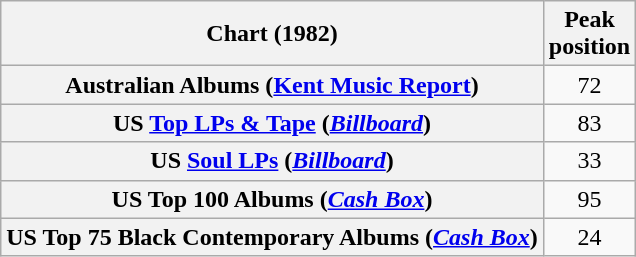<table class="wikitable sortable plainrowheaders" style="text-align:center">
<tr>
<th scope="col">Chart (1982)</th>
<th scope="col">Peak<br>position</th>
</tr>
<tr>
<th scope="row">Australian Albums (<a href='#'>Kent Music Report</a>)</th>
<td>72</td>
</tr>
<tr>
<th scope="row">US <a href='#'>Top LPs & Tape</a> (<em><a href='#'>Billboard</a></em>)</th>
<td>83</td>
</tr>
<tr>
<th scope="row">US <a href='#'>Soul LPs</a> (<em><a href='#'>Billboard</a></em>)</th>
<td>33</td>
</tr>
<tr>
<th scope="row">US Top 100 Albums (<em><a href='#'>Cash Box</a></em>)</th>
<td>95</td>
</tr>
<tr>
<th scope="row">US Top 75 Black Contemporary Albums (<em><a href='#'>Cash Box</a></em>)</th>
<td>24</td>
</tr>
</table>
